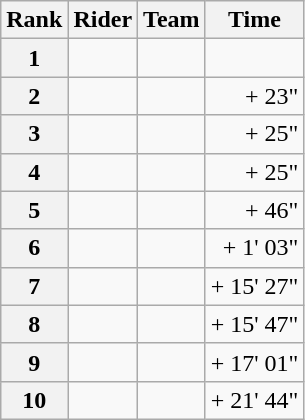<table class="wikitable">
<tr>
<th scope="col">Rank</th>
<th scope="col">Rider</th>
<th scope="col">Team</th>
<th scope="col">Time</th>
</tr>
<tr>
<th scope="row">1</th>
<td> </td>
<td></td>
<td align="right"></td>
</tr>
<tr>
<th scope="row">2</th>
<td></td>
<td></td>
<td align="right">+ 23"</td>
</tr>
<tr>
<th scope="row">3</th>
<td></td>
<td></td>
<td align="right">+ 25"</td>
</tr>
<tr>
<th scope="row">4</th>
<td></td>
<td></td>
<td align="right">+ 25"</td>
</tr>
<tr>
<th scope="row">5</th>
<td></td>
<td></td>
<td align="right">+ 46"</td>
</tr>
<tr>
<th scope="row">6</th>
<td></td>
<td></td>
<td align="right">+ 1' 03"</td>
</tr>
<tr>
<th scope="row">7</th>
<td></td>
<td></td>
<td align="right">+ 15' 27"</td>
</tr>
<tr>
<th scope="row">8</th>
<td></td>
<td></td>
<td align="right">+ 15' 47"</td>
</tr>
<tr>
<th scope="row">9</th>
<td></td>
<td></td>
<td align="right">+ 17' 01"</td>
</tr>
<tr>
<th scope="row">10</th>
<td></td>
<td></td>
<td align="right">+ 21' 44"</td>
</tr>
</table>
